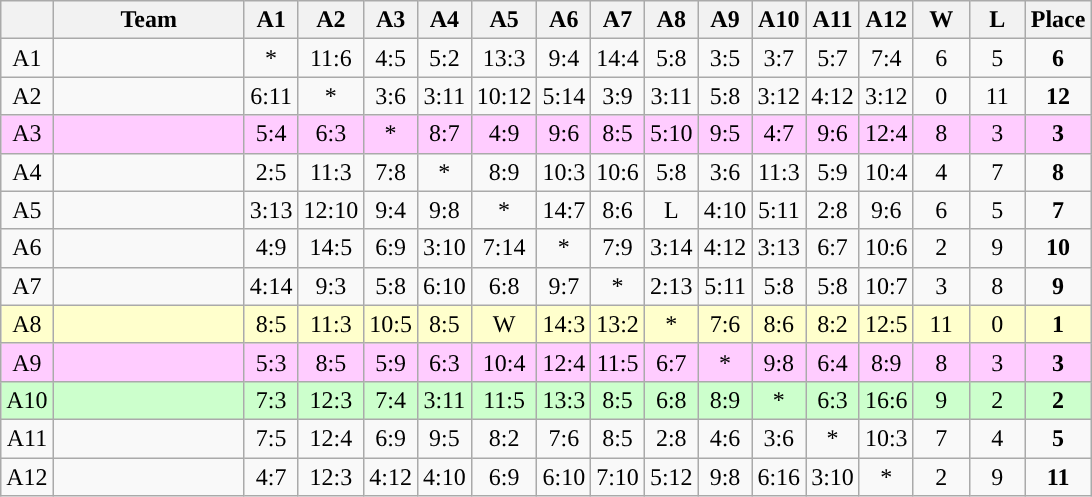<table class="wikitable" style="text-align:center;">
<tr>
<th></th>
<th width="120">Team</th>
<th width="25">A1</th>
<th width="25">A2</th>
<th width="25">A3</th>
<th width="25">A4</th>
<th width="25">A5</th>
<th width="25">A6</th>
<th width="25">A7</th>
<th width="25">A8</th>
<th width="25">A9</th>
<th width="25">A10</th>
<th width="25">A11</th>
<th width="25">A12</th>
<th width="30">W</th>
<th width="30">L</th>
<th>Place</th>
</tr>
<tr>
<td>A1</td>
<td align="left"></td>
<td>*</td>
<td>11:6</td>
<td>4:5</td>
<td>5:2</td>
<td>13:3</td>
<td>9:4</td>
<td>14:4</td>
<td>5:8</td>
<td>3:5</td>
<td>3:7</td>
<td>5:7</td>
<td>7:4</td>
<td>6</td>
<td>5</td>
<td><strong>6</strong></td>
</tr>
<tr>
<td>A2</td>
<td align="left"></td>
<td>6:11</td>
<td>*</td>
<td>3:6</td>
<td>3:11</td>
<td>10:12</td>
<td>5:14</td>
<td>3:9</td>
<td>3:11</td>
<td>5:8</td>
<td>3:12</td>
<td>4:12</td>
<td>3:12</td>
<td>0</td>
<td>11</td>
<td><strong>12</strong></td>
</tr>
<tr bgcolor="#ffccff">
<td>A3</td>
<td align="left"></td>
<td>5:4</td>
<td>6:3</td>
<td>*</td>
<td>8:7</td>
<td>4:9</td>
<td>9:6</td>
<td>8:5</td>
<td>5:10</td>
<td>9:5</td>
<td>4:7</td>
<td>9:6</td>
<td>12:4</td>
<td>8</td>
<td>3</td>
<td><strong>3</strong></td>
</tr>
<tr>
<td>A4</td>
<td align="left"></td>
<td>2:5</td>
<td>11:3</td>
<td>7:8</td>
<td>*</td>
<td>8:9</td>
<td>10:3</td>
<td>10:6</td>
<td>5:8</td>
<td>3:6</td>
<td>11:3</td>
<td>5:9</td>
<td>10:4</td>
<td>4</td>
<td>7</td>
<td><strong>8</strong></td>
</tr>
<tr>
<td>A5</td>
<td align="left"></td>
<td>3:13</td>
<td>12:10</td>
<td>9:4</td>
<td>9:8</td>
<td>*</td>
<td>14:7</td>
<td>8:6</td>
<td>L</td>
<td>4:10</td>
<td>5:11</td>
<td>2:8</td>
<td>9:6</td>
<td>6</td>
<td>5</td>
<td><strong>7</strong></td>
</tr>
<tr>
<td>A6</td>
<td align="left"></td>
<td>4:9</td>
<td>14:5</td>
<td>6:9</td>
<td>3:10</td>
<td>7:14</td>
<td>*</td>
<td>7:9</td>
<td>3:14</td>
<td>4:12</td>
<td>3:13</td>
<td>6:7</td>
<td>10:6</td>
<td>2</td>
<td>9</td>
<td><strong>10</strong></td>
</tr>
<tr>
<td>A7</td>
<td align="left"></td>
<td>4:14</td>
<td>9:3</td>
<td>5:8</td>
<td>6:10</td>
<td>6:8</td>
<td>9:7</td>
<td>*</td>
<td>2:13</td>
<td>5:11</td>
<td>5:8</td>
<td>5:8</td>
<td>10:7</td>
<td>3</td>
<td>8</td>
<td><strong>9</strong></td>
</tr>
<tr bgcolor="#ffffcc">
<td>A8</td>
<td align="left"></td>
<td>8:5</td>
<td>11:3</td>
<td>10:5</td>
<td>8:5</td>
<td>W</td>
<td>14:3</td>
<td>13:2</td>
<td>*</td>
<td>7:6</td>
<td>8:6</td>
<td>8:2</td>
<td>12:5</td>
<td>11</td>
<td>0</td>
<td><strong>1</strong></td>
</tr>
<tr bgcolor="#ffccff">
<td>A9</td>
<td align="left"></td>
<td>5:3</td>
<td>8:5</td>
<td>5:9</td>
<td>6:3</td>
<td>10:4</td>
<td>12:4</td>
<td>11:5</td>
<td>6:7</td>
<td>*</td>
<td>9:8</td>
<td>6:4</td>
<td>8:9</td>
<td>8</td>
<td>3</td>
<td><strong>3</strong></td>
</tr>
<tr bgcolor="#ccffcc">
<td>A10</td>
<td align="left"></td>
<td>7:3</td>
<td>12:3</td>
<td>7:4</td>
<td>3:11</td>
<td>11:5</td>
<td>13:3</td>
<td>8:5</td>
<td>6:8</td>
<td>8:9</td>
<td>*</td>
<td>6:3</td>
<td>16:6</td>
<td>9</td>
<td>2</td>
<td><strong>2</strong></td>
</tr>
<tr>
<td>A11</td>
<td align="left"></td>
<td>7:5</td>
<td>12:4</td>
<td>6:9</td>
<td>9:5</td>
<td>8:2</td>
<td>7:6</td>
<td>8:5</td>
<td>2:8</td>
<td>4:6</td>
<td>3:6</td>
<td>*</td>
<td>10:3</td>
<td>7</td>
<td>4</td>
<td><strong>5</strong></td>
</tr>
<tr>
<td>A12</td>
<td align="left"></td>
<td>4:7</td>
<td>12:3</td>
<td>4:12</td>
<td>4:10</td>
<td>6:9</td>
<td>6:10</td>
<td>7:10</td>
<td>5:12</td>
<td>9:8</td>
<td>6:16</td>
<td>3:10</td>
<td>*</td>
<td>2</td>
<td>9</td>
<td><strong>11</strong></td>
</tr>
</table>
